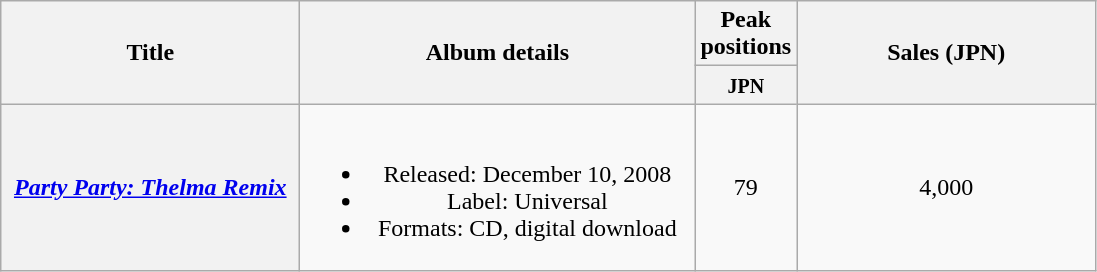<table class="wikitable plainrowheaders" style="text-align:center;">
<tr>
<th style="width:12em;" rowspan="2">Title</th>
<th style="width:16em;" rowspan="2">Album details</th>
<th colspan="1">Peak positions</th>
<th style="width:12em;" rowspan="2">Sales (JPN)</th>
</tr>
<tr>
<th style="width:2.5em;"><small>JPN</small><br></th>
</tr>
<tr>
<th scope="row"><em><a href='#'>Party Party: Thelma Remix</a></em></th>
<td><br><ul><li>Released: December 10, 2008 </li><li>Label: Universal</li><li>Formats: CD, digital download</li></ul></td>
<td>79</td>
<td>4,000</td>
</tr>
</table>
